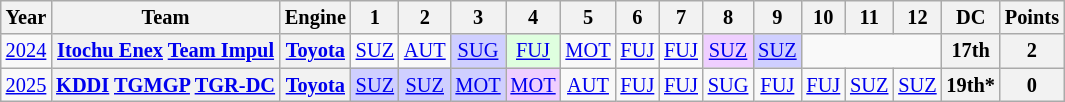<table class="wikitable" style="text-align:center; font-size:85%">
<tr>
<th>Year</th>
<th>Team</th>
<th>Engine</th>
<th>1</th>
<th>2</th>
<th>3</th>
<th>4</th>
<th>5</th>
<th>6</th>
<th>7</th>
<th>8</th>
<th>9</th>
<th>10</th>
<th>11</th>
<th>12</th>
<th>DC</th>
<th>Points</th>
</tr>
<tr>
<td><a href='#'>2024</a></td>
<th nowrap><a href='#'>Itochu Enex</a> <a href='#'>Team Impul</a></th>
<th><a href='#'>Toyota</a></th>
<td style="background:#;"><a href='#'>SUZ</a><br></td>
<td style="background:#;"><a href='#'>AUT</a><br></td>
<td style="background:#CFCFFF;"><a href='#'>SUG</a><br></td>
<td style="background:#DFFFDF;"><a href='#'>FUJ</a><br></td>
<td style="background:#;"><a href='#'>MOT</a><br></td>
<td style="background:#;"><a href='#'>FUJ</a><br></td>
<td style="background:#;"><a href='#'>FUJ</a><br></td>
<td style="background:#EFCFFF;"><a href='#'>SUZ</a><br></td>
<td style="background:#CFCFFF;"><a href='#'>SUZ</a><br></td>
<td colspan=3></td>
<th>17th</th>
<th>2</th>
</tr>
<tr>
<td><a href='#'>2025</a></td>
<th nowrap><a href='#'>KDDI</a> <a href='#'>TGMGP</a> <a href='#'>TGR-DC</a></th>
<th><a href='#'>Toyota</a></th>
<td style="background:#CFCFFF;"><a href='#'>SUZ</a><br></td>
<td style="background:#CFCFFF;"><a href='#'>SUZ</a><br></td>
<td style="background:#CFCFFF;"><a href='#'>MOT</a><br></td>
<td style="background:#EFCFFF;"><a href='#'>MOT</a><br></td>
<td style="background:#;"><a href='#'>AUT</a><br></td>
<td style="background:#;"><a href='#'>FUJ</a><br></td>
<td style="background:#;"><a href='#'>FUJ</a><br></td>
<td style="background:#;"><a href='#'>SUG</a><br></td>
<td style="background:#;"><a href='#'>FUJ</a><br></td>
<td style="background:#;"><a href='#'>FUJ</a><br></td>
<td style="background:#;"><a href='#'>SUZ</a><br></td>
<td style="background:#;"><a href='#'>SUZ</a><br></td>
<th>19th*</th>
<th>0</th>
</tr>
</table>
